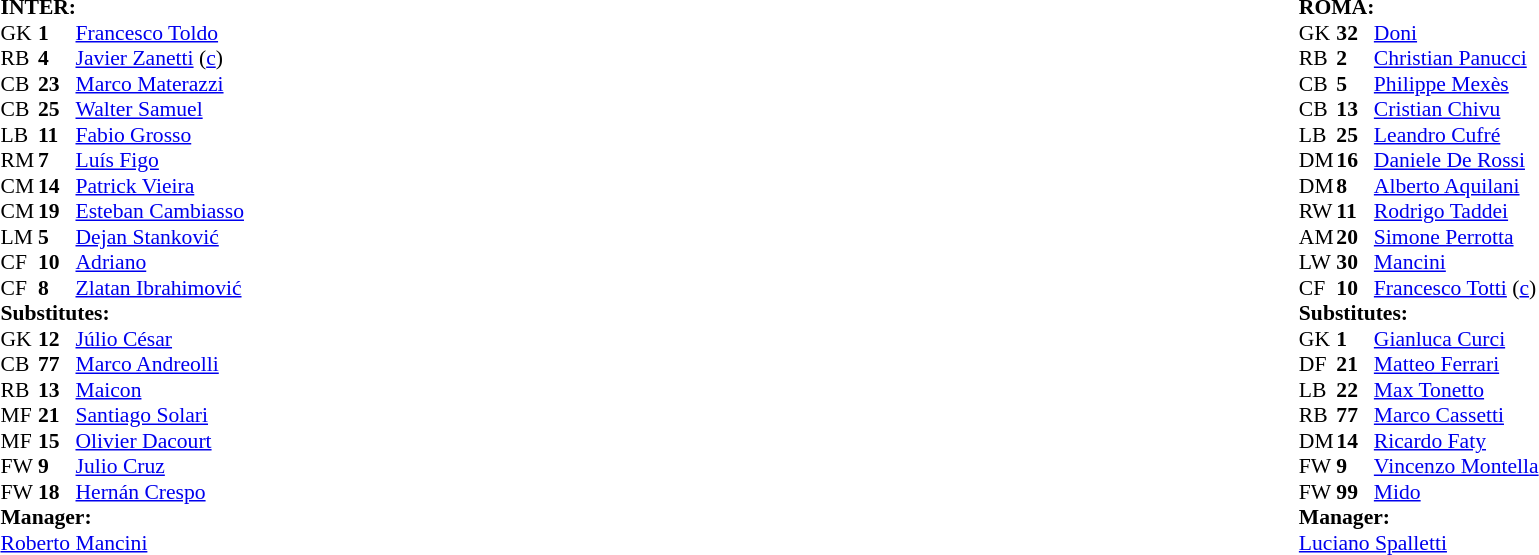<table width="100%">
<tr>
<td valign="top" width="50%"><br><table style="font-size: 90%" cellspacing="0" cellpadding="0">
<tr>
<td colspan="4"><strong>INTER:</strong></td>
</tr>
<tr>
<th width="25"></th>
<th width="25"></th>
</tr>
<tr>
<td>GK</td>
<td><strong>1</strong></td>
<td> <a href='#'>Francesco Toldo</a></td>
<td></td>
</tr>
<tr>
<td>RB</td>
<td><strong>4</strong></td>
<td> <a href='#'>Javier Zanetti</a> (<a href='#'>c</a>)</td>
<td></td>
</tr>
<tr>
<td>CB</td>
<td><strong>23</strong></td>
<td> <a href='#'>Marco Materazzi</a></td>
<td></td>
</tr>
<tr>
<td>CB</td>
<td><strong>25</strong></td>
<td> <a href='#'>Walter Samuel</a></td>
</tr>
<tr>
<td>LB</td>
<td><strong>11</strong></td>
<td> <a href='#'>Fabio Grosso</a></td>
<td></td>
<td></td>
</tr>
<tr>
<td>RM</td>
<td><strong>7</strong></td>
<td> <a href='#'>Luís Figo</a></td>
<td></td>
<td></td>
<td></td>
</tr>
<tr>
<td>CM</td>
<td><strong>14</strong></td>
<td> <a href='#'>Patrick Vieira</a></td>
<td></td>
</tr>
<tr>
<td>CM</td>
<td><strong>19</strong></td>
<td> <a href='#'>Esteban Cambiasso</a></td>
<td></td>
<td></td>
</tr>
<tr>
<td>LM</td>
<td><strong>5</strong></td>
<td> <a href='#'>Dejan Stanković</a></td>
<td></td>
<td></td>
</tr>
<tr>
<td>CF</td>
<td><strong>10</strong></td>
<td> <a href='#'>Adriano</a></td>
<td></td>
<td></td>
</tr>
<tr>
<td>CF</td>
<td><strong>8</strong></td>
<td> <a href='#'>Zlatan Ibrahimović</a></td>
<td></td>
</tr>
<tr>
<td colspan=4><strong>Substitutes:</strong></td>
</tr>
<tr>
<td>GK</td>
<td><strong>12</strong></td>
<td> <a href='#'>Júlio César</a></td>
</tr>
<tr>
<td>CB</td>
<td><strong>77</strong></td>
<td> <a href='#'>Marco Andreolli</a></td>
</tr>
<tr>
<td>RB</td>
<td><strong>13</strong></td>
<td> <a href='#'>Maicon</a></td>
<td></td>
<td></td>
</tr>
<tr>
<td>MF</td>
<td><strong>21</strong></td>
<td> <a href='#'>Santiago Solari</a></td>
<td></td>
<td></td>
</tr>
<tr>
<td>MF</td>
<td><strong>15</strong></td>
<td> <a href='#'>Olivier Dacourt</a></td>
<td></td>
<td></td>
</tr>
<tr>
<td>FW</td>
<td><strong>9</strong></td>
<td> <a href='#'>Julio Cruz</a></td>
<td></td>
<td></td>
</tr>
<tr>
<td>FW</td>
<td><strong>18</strong></td>
<td> <a href='#'>Hernán Crespo</a></td>
<td></td>
<td></td>
</tr>
<tr>
<td colspan=4><strong>Manager:</strong></td>
</tr>
<tr>
<td colspan="4"> <a href='#'>Roberto Mancini</a></td>
</tr>
</table>
</td>
<td valign="top"></td>
<td valign="top" width="50%"><br><table style="font-size: 90%" cellspacing="0" cellpadding="0" align=center>
<tr>
<td colspan="4"><strong>ROMA:</strong></td>
</tr>
<tr>
<th width="25"></th>
<th width="25"></th>
</tr>
<tr>
<td>GK</td>
<td><strong>32</strong></td>
<td> <a href='#'>Doni</a></td>
</tr>
<tr>
<td>RB</td>
<td><strong>2</strong></td>
<td> <a href='#'>Christian Panucci</a></td>
</tr>
<tr>
<td>CB</td>
<td><strong>5</strong></td>
<td> <a href='#'>Philippe Mexès</a></td>
</tr>
<tr>
<td>CB</td>
<td><strong>13</strong></td>
<td> <a href='#'>Cristian Chivu</a></td>
<td></td>
</tr>
<tr>
<td>LB</td>
<td><strong>25</strong></td>
<td> <a href='#'>Leandro Cufré</a></td>
</tr>
<tr>
<td>DM</td>
<td><strong>16</strong></td>
<td> <a href='#'>Daniele De Rossi</a></td>
</tr>
<tr>
<td>DM</td>
<td><strong>8</strong></td>
<td> <a href='#'>Alberto Aquilani</a></td>
<td></td>
<td></td>
</tr>
<tr>
<td>RW</td>
<td><strong>11</strong></td>
<td> <a href='#'>Rodrigo Taddei</a></td>
<td></td>
<td></td>
</tr>
<tr>
<td>AM</td>
<td><strong>20</strong></td>
<td> <a href='#'>Simone Perrotta</a></td>
<td></td>
<td></td>
</tr>
<tr>
<td>LW</td>
<td><strong>30</strong></td>
<td> <a href='#'>Mancini</a></td>
<td></td>
</tr>
<tr>
<td>CF</td>
<td><strong>10</strong></td>
<td> <a href='#'>Francesco Totti</a> (<a href='#'>c</a>)</td>
<td></td>
<td></td>
</tr>
<tr>
<td colspan=4><strong>Substitutes:</strong></td>
</tr>
<tr>
<td>GK</td>
<td><strong>1</strong></td>
<td> <a href='#'>Gianluca Curci</a></td>
</tr>
<tr>
<td>DF</td>
<td><strong>21</strong></td>
<td> <a href='#'>Matteo Ferrari</a></td>
<td></td>
<td></td>
</tr>
<tr>
<td>LB</td>
<td><strong>22</strong></td>
<td> <a href='#'>Max Tonetto</a></td>
<td></td>
<td></td>
</tr>
<tr>
<td>RB</td>
<td><strong>77</strong></td>
<td> <a href='#'>Marco Cassetti</a></td>
<td></td>
<td></td>
</tr>
<tr>
<td>DM</td>
<td><strong>14</strong></td>
<td> <a href='#'>Ricardo Faty</a></td>
</tr>
<tr>
<td>FW</td>
<td><strong>9</strong></td>
<td> <a href='#'>Vincenzo Montella</a></td>
<td></td>
<td></td>
</tr>
<tr>
<td>FW</td>
<td><strong>99</strong></td>
<td> <a href='#'>Mido</a></td>
<td></td>
<td></td>
</tr>
<tr>
<td colspan=4><strong>Manager:</strong></td>
</tr>
<tr>
<td colspan="4"> <a href='#'>Luciano Spalletti</a></td>
</tr>
<tr>
</tr>
</table>
</td>
</tr>
</table>
